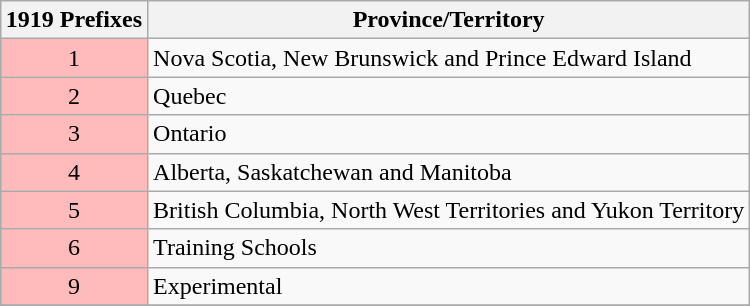<table class=wikitable style="margin: 1em auto 1em auto;">
<tr>
<th>1919 Prefixes</th>
<th>Province/Territory</th>
</tr>
<tr>
<td style="background: #ffbbbb;" align="center">1</td>
<td>Nova Scotia, New Brunswick and Prince Edward Island</td>
</tr>
<tr>
<td style="background: #ffbbbb;" align="center">2</td>
<td>Quebec</td>
</tr>
<tr>
<td style="background: #ffbbbb;" align="center">3</td>
<td>Ontario</td>
</tr>
<tr>
<td style="background: #ffbbbb;" align="center">4</td>
<td>Alberta, Saskatchewan and Manitoba</td>
</tr>
<tr>
<td style="background: #ffbbbb;" align="center">5</td>
<td>British Columbia, North West Territories and Yukon Territory</td>
</tr>
<tr>
<td style="background: #ffbbbb;" align="center">6</td>
<td>Training Schools</td>
</tr>
<tr>
<td style="background: #ffbbbb;" align="center">9</td>
<td>Experimental</td>
</tr>
<tr>
</tr>
</table>
